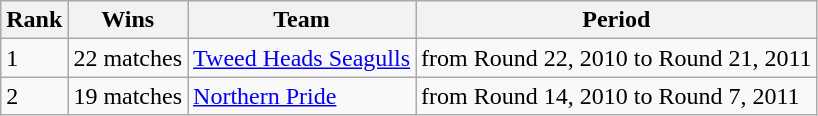<table class="wikitable">
<tr>
<th>Rank</th>
<th>Wins</th>
<th>Team</th>
<th>Period</th>
</tr>
<tr>
<td>1</td>
<td>22 matches</td>
<td> <a href='#'>Tweed Heads Seagulls</a></td>
<td>from Round 22, 2010 to Round 21, 2011</td>
</tr>
<tr>
<td>2</td>
<td>19 matches</td>
<td> <a href='#'>Northern Pride</a></td>
<td>from Round 14, 2010 to Round 7, 2011</td>
</tr>
</table>
